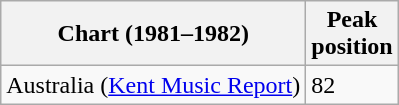<table class="wikitable">
<tr>
<th>Chart (1981–1982)</th>
<th>Peak<br> position</th>
</tr>
<tr>
<td>Australia (<a href='#'>Kent Music Report</a>)</td>
<td>82</td>
</tr>
</table>
